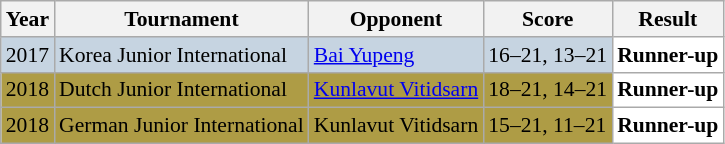<table class="sortable wikitable" style="font-size: 90%;">
<tr>
<th>Year</th>
<th>Tournament</th>
<th>Opponent</th>
<th>Score</th>
<th>Result</th>
</tr>
<tr style="background:#C6D4E1">
<td align="center">2017</td>
<td align="left">Korea Junior International</td>
<td align="left"> <a href='#'>Bai Yupeng</a></td>
<td align="left">16–21, 13–21</td>
<td style="text-align:left; background:white"> <strong>Runner-up</strong></td>
</tr>
<tr style="background:#AE9C45">
<td align="center">2018</td>
<td align="left">Dutch Junior International</td>
<td align="left"> <a href='#'>Kunlavut Vitidsarn</a></td>
<td align="left">18–21, 14–21</td>
<td style="text-align:left; background:white"> <strong>Runner-up</strong></td>
</tr>
<tr style="background:#AE9C45">
<td align="center">2018</td>
<td align="left">German Junior International</td>
<td align="left"> Kunlavut Vitidsarn</td>
<td align="left">15–21, 11–21</td>
<td style="text-align:left; background:white"> <strong>Runner-up</strong></td>
</tr>
</table>
